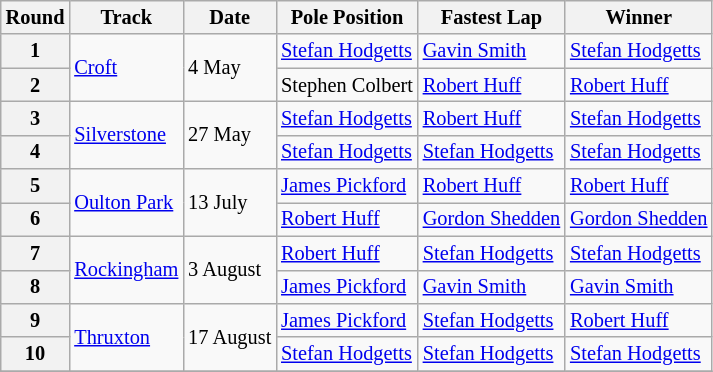<table class="wikitable" style="font-size: 85%">
<tr>
<th>Round</th>
<th>Track</th>
<th>Date</th>
<th>Pole Position</th>
<th>Fastest Lap</th>
<th>Winner</th>
</tr>
<tr>
<th>1</th>
<td rowspan=2><a href='#'>Croft</a></td>
<td rowspan=2>4 May</td>
<td> <a href='#'>Stefan Hodgetts</a></td>
<td> <a href='#'>Gavin Smith</a></td>
<td> <a href='#'>Stefan Hodgetts</a></td>
</tr>
<tr>
<th>2</th>
<td> Stephen Colbert</td>
<td> <a href='#'>Robert Huff</a></td>
<td> <a href='#'>Robert Huff</a></td>
</tr>
<tr>
<th>3</th>
<td rowspan=2><a href='#'>Silverstone</a></td>
<td rowspan=2>27 May</td>
<td> <a href='#'>Stefan Hodgetts</a></td>
<td> <a href='#'>Robert Huff</a></td>
<td> <a href='#'>Stefan Hodgetts</a></td>
</tr>
<tr>
<th>4</th>
<td> <a href='#'>Stefan Hodgetts</a></td>
<td> <a href='#'>Stefan Hodgetts</a></td>
<td> <a href='#'>Stefan Hodgetts</a></td>
</tr>
<tr>
<th>5</th>
<td rowspan=2><a href='#'>Oulton Park</a></td>
<td rowspan=2>13 July</td>
<td> <a href='#'>James Pickford</a></td>
<td> <a href='#'>Robert Huff</a></td>
<td> <a href='#'>Robert Huff</a></td>
</tr>
<tr>
<th>6</th>
<td> <a href='#'>Robert Huff</a></td>
<td> <a href='#'>Gordon Shedden</a></td>
<td> <a href='#'>Gordon Shedden</a></td>
</tr>
<tr>
<th>7</th>
<td rowspan=2><a href='#'>Rockingham</a></td>
<td rowspan=2>3 August</td>
<td> <a href='#'>Robert Huff</a></td>
<td> <a href='#'>Stefan Hodgetts</a></td>
<td> <a href='#'>Stefan Hodgetts</a></td>
</tr>
<tr>
<th>8</th>
<td> <a href='#'>James Pickford</a></td>
<td> <a href='#'>Gavin Smith</a></td>
<td> <a href='#'>Gavin Smith</a></td>
</tr>
<tr>
<th>9</th>
<td rowspan=2><a href='#'>Thruxton</a></td>
<td rowspan=2>17 August</td>
<td> <a href='#'>James Pickford</a></td>
<td> <a href='#'>Stefan Hodgetts</a></td>
<td> <a href='#'>Robert Huff</a></td>
</tr>
<tr>
<th>10</th>
<td> <a href='#'>Stefan Hodgetts</a></td>
<td> <a href='#'>Stefan Hodgetts</a></td>
<td> <a href='#'>Stefan Hodgetts</a></td>
</tr>
<tr>
</tr>
</table>
